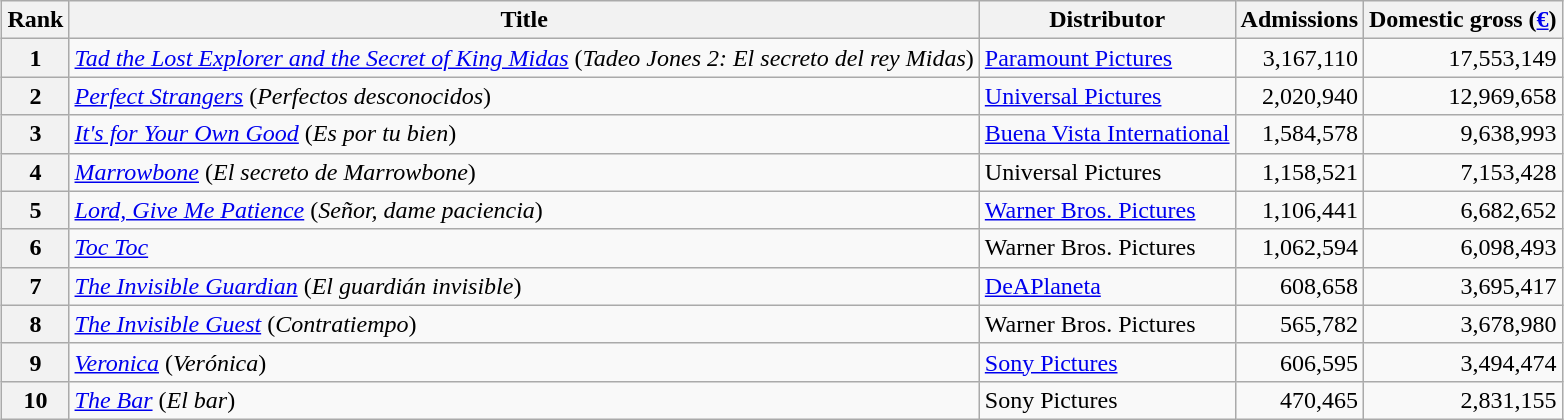<table class="wikitable" style="margin:1em auto;">
<tr>
<th>Rank</th>
<th>Title</th>
<th>Distributor</th>
<th>Admissions</th>
<th>Domestic gross (<a href='#'>€</a>)</th>
</tr>
<tr>
<th align = "center">1</th>
<td><em><a href='#'>Tad the Lost Explorer and the Secret of King Midas</a></em> (<em>Tadeo Jones 2: El secreto del rey Midas</em>)</td>
<td><a href='#'>Paramount Pictures</a></td>
<td align = "right">3,167,110</td>
<td align = "right">17,553,149</td>
</tr>
<tr>
<th align = "center">2</th>
<td><em><a href='#'>Perfect Strangers</a></em> (<em>Perfectos desconocidos</em>)</td>
<td><a href='#'>Universal Pictures</a></td>
<td align = "right">2,020,940</td>
<td align = "right">12,969,658</td>
</tr>
<tr>
<th align = "center">3</th>
<td><em><a href='#'>It's for Your Own Good</a></em> (<em>Es por tu bien</em>)</td>
<td><a href='#'>Buena Vista International</a></td>
<td align = "right">1,584,578</td>
<td align = "right">9,638,993</td>
</tr>
<tr>
<th align = "center">4</th>
<td><em><a href='#'>Marrowbone</a></em> (<em>El secreto de Marrowbone</em>)</td>
<td>Universal Pictures</td>
<td align = "right">1,158,521</td>
<td align = "right">7,153,428</td>
</tr>
<tr>
<th align = "center">5</th>
<td><em><a href='#'>Lord, Give Me Patience</a></em> (<em>Señor, dame paciencia</em>)</td>
<td><a href='#'>Warner Bros. Pictures</a></td>
<td align = "right">1,106,441</td>
<td align = "right">6,682,652</td>
</tr>
<tr>
<th align = "center">6</th>
<td><em><a href='#'>Toc Toc</a></em></td>
<td>Warner Bros. Pictures</td>
<td align = "right">1,062,594</td>
<td align = "right">6,098,493</td>
</tr>
<tr>
<th align = "center">7</th>
<td><em><a href='#'>The Invisible Guardian</a></em> (<em>El guardián invisible</em>)</td>
<td><a href='#'>DeAPlaneta</a></td>
<td align = "right">608,658</td>
<td align = "right">3,695,417</td>
</tr>
<tr>
<th align = "center">8</th>
<td><em><a href='#'>The Invisible Guest</a></em> (<em>Contratiempo</em>)</td>
<td>Warner Bros. Pictures</td>
<td align = "right">565,782</td>
<td align = "right">3,678,980</td>
</tr>
<tr>
<th align = "center">9</th>
<td><em><a href='#'>Veronica</a></em> (<em>Verónica</em>)</td>
<td><a href='#'>Sony Pictures</a></td>
<td align = "right">606,595</td>
<td align = "right">3,494,474</td>
</tr>
<tr>
<th align = "center">10</th>
<td><em><a href='#'>The Bar</a></em> (<em>El bar</em>)</td>
<td>Sony Pictures</td>
<td align = "right">470,465</td>
<td align = "right">2,831,155</td>
</tr>
</table>
